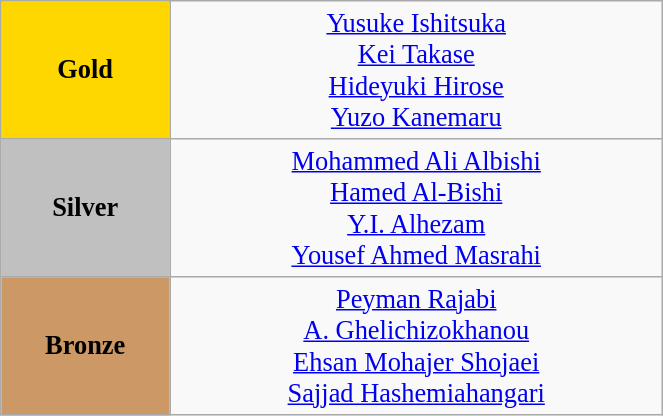<table class="wikitable" style=" text-align:center; font-size:110%;" width="35%">
<tr>
<td bgcolor="gold"><strong>Gold</strong></td>
<td><a href='#'>Yusuke Ishitsuka</a><br><a href='#'>Kei Takase</a><br><a href='#'>Hideyuki Hirose</a><br><a href='#'>Yuzo Kanemaru</a><br></td>
</tr>
<tr>
<td bgcolor="silver"><strong>Silver</strong></td>
<td><a href='#'>Mohammed Ali Albishi</a><br><a href='#'>Hamed Al-Bishi</a><br><a href='#'>Y.I. Alhezam</a><br><a href='#'>Yousef Ahmed Masrahi</a><br></td>
</tr>
<tr>
<td bgcolor="CC9966"><strong>Bronze</strong></td>
<td><a href='#'>Peyman Rajabi</a><br><a href='#'>A. Ghelichizokhanou</a><br><a href='#'>Ehsan Mohajer Shojaei</a><br><a href='#'>Sajjad Hashemiahangari</a><br></td>
</tr>
</table>
